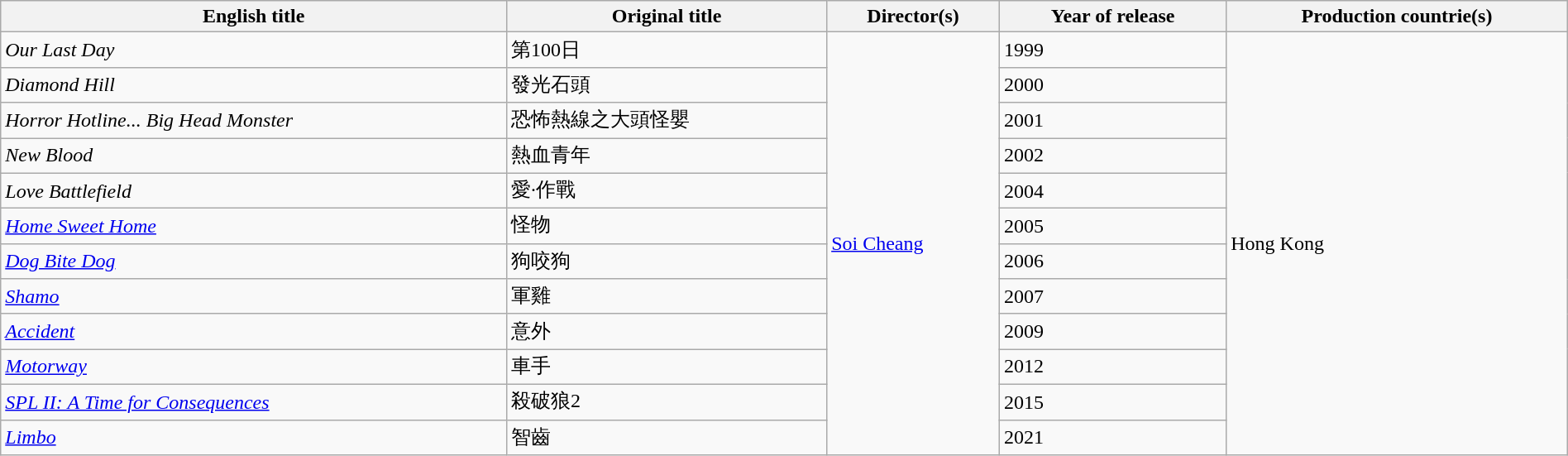<table class="sortable wikitable" style="width:100%; margin-bottom:4px" cellpadding="5">
<tr>
<th scope="col">English title</th>
<th scope="col">Original title</th>
<th scope="col">Director(s)</th>
<th scope="col">Year of release</th>
<th scope="col">Production countrie(s)</th>
</tr>
<tr>
<td><em>Our Last Day</em></td>
<td>第100日</td>
<td rowspan="12"><a href='#'>Soi Cheang</a></td>
<td>1999</td>
<td rowspan="12">Hong Kong</td>
</tr>
<tr>
<td><em>Diamond Hill</em></td>
<td>發光石頭</td>
<td>2000</td>
</tr>
<tr>
<td><em>Horror Hotline... Big Head Monster</em></td>
<td>恐怖熱線之大頭怪嬰</td>
<td>2001</td>
</tr>
<tr>
<td><em>New Blood</em></td>
<td>熱血青年</td>
<td>2002</td>
</tr>
<tr>
<td><em>Love Battlefield</em></td>
<td>愛·作戰</td>
<td>2004</td>
</tr>
<tr>
<td><em><a href='#'>Home Sweet Home</a></em></td>
<td>怪物</td>
<td>2005</td>
</tr>
<tr>
<td><em><a href='#'>Dog Bite Dog</a></em></td>
<td>狗咬狗</td>
<td>2006</td>
</tr>
<tr>
<td><em><a href='#'>Shamo</a></em></td>
<td>軍雞</td>
<td>2007</td>
</tr>
<tr>
<td><em><a href='#'>Accident</a></em></td>
<td>意外</td>
<td>2009</td>
</tr>
<tr>
<td><em><a href='#'>Motorway</a></em></td>
<td>車手</td>
<td>2012</td>
</tr>
<tr>
<td><em><a href='#'>SPL II: A Time for Consequences</a></em></td>
<td>殺破狼2</td>
<td>2015</td>
</tr>
<tr>
<td><em><a href='#'>Limbo</a></em></td>
<td>智齒</td>
<td>2021</td>
</tr>
</table>
